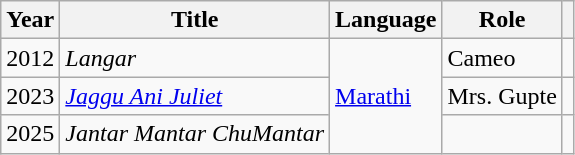<table class="wikitable sortable">
<tr>
<th>Year</th>
<th>Title</th>
<th>Language</th>
<th>Role</th>
<th></th>
</tr>
<tr>
<td>2012</td>
<td><em>Langar</em></td>
<td rowspan="3"><a href='#'>Marathi</a></td>
<td>Cameo</td>
<td></td>
</tr>
<tr>
<td>2023</td>
<td><em><a href='#'>Jaggu Ani Juliet</a></em></td>
<td>Mrs. Gupte</td>
<td></td>
</tr>
<tr>
<td>2025</td>
<td><em>Jantar Mantar ChuMantar</em></td>
<td></td>
<td></td>
</tr>
</table>
